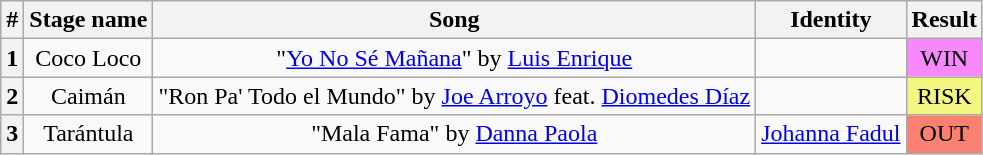<table class="wikitable plainrowheaders" style="text-align: center">
<tr>
<th>#</th>
<th>Stage name</th>
<th>Song</th>
<th>Identity</th>
<th>Result</th>
</tr>
<tr>
<th>1</th>
<td>Coco Loco</td>
<td>"<a href='#'>Yo No Sé Mañana</a>" by <a href='#'>Luis Enrique</a></td>
<td></td>
<td bgcolor=#F888FD>WIN</td>
</tr>
<tr>
<th>2</th>
<td>Caimán</td>
<td>"Ron Pa' Todo el Mundo" by <a href='#'>Joe Arroyo</a> feat. <a href='#'>Diomedes Díaz</a></td>
<td></td>
<td bgcolor=#F3F781>RISK</td>
</tr>
<tr>
<th>3</th>
<td>Tarántula</td>
<td>"Mala Fama" by <a href='#'>Danna Paola</a></td>
<td><a href='#'>Johanna Fadul</a></td>
<td bgcolor=salmon>OUT</td>
</tr>
</table>
